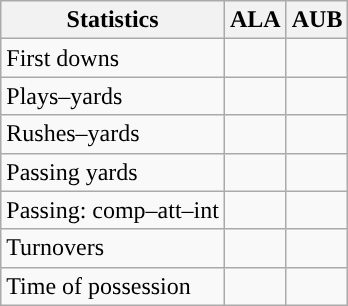<table class="wikitable" style="float:left">
<tr>
<th>Statistics</th>
<th>ALA</th>
<th>AUB</th>
</tr>
<tr>
<td>First downs</td>
<td></td>
<td></td>
</tr>
<tr>
<td>Plays–yards</td>
<td></td>
<td></td>
</tr>
<tr>
<td>Rushes–yards</td>
<td></td>
<td></td>
</tr>
<tr>
<td>Passing yards</td>
<td></td>
<td></td>
</tr>
<tr>
<td>Passing: comp–att–int</td>
<td></td>
<td></td>
</tr>
<tr>
<td>Turnovers</td>
<td></td>
<td></td>
</tr>
<tr>
<td>Time of possession</td>
<td></td>
<td></td>
</tr>
</table>
